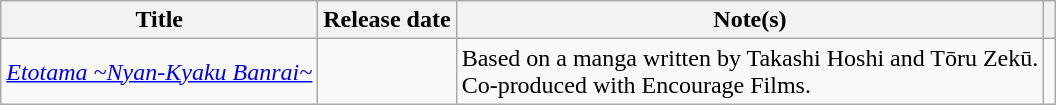<table class="wikitable sortable">
<tr>
<th scope="col">Title</th>
<th scope="col">Release date</th>
<th scope="col" class="unsortable">Note(s)</th>
<th scope="col" class="unsortable"></th>
</tr>
<tr>
<td><em><a href='#'>Etotama ~Nyan-Kyaku Banrai~</a></em></td>
<td></td>
<td>Based on a manga written by Takashi Hoshi and Tōru Zekū.<br>Co-produced with Encourage Films.</td>
<td style="text-align:center"></td>
</tr>
</table>
